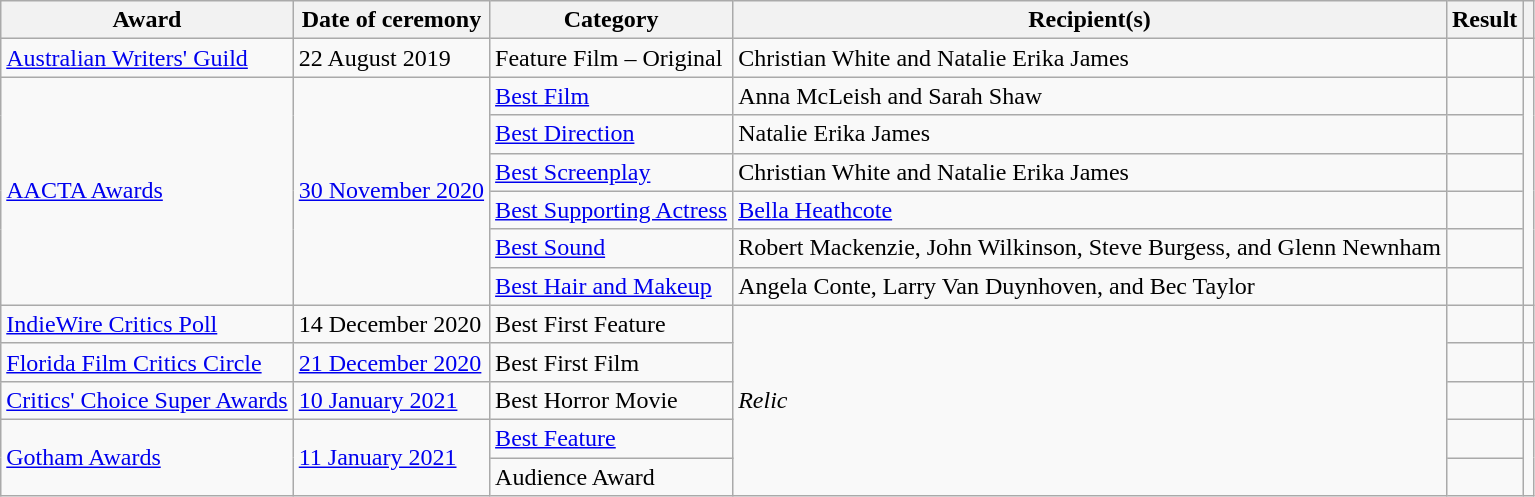<table class="wikitable sortable plainrowheaders">
<tr>
<th scope="col">Award</th>
<th scope="col">Date of ceremony</th>
<th scope="col">Category</th>
<th scope="col">Recipient(s)</th>
<th scope="col">Result</th>
<th scope="col" class="unsortable"></th>
</tr>
<tr>
<td><a href='#'>Australian Writers' Guild</a></td>
<td>22 August 2019</td>
<td>Feature Film – Original</td>
<td>Christian White and Natalie Erika James</td>
<td></td>
<td align="center"><br></td>
</tr>
<tr>
<td rowspan="6"><a href='#'>AACTA Awards</a></td>
<td rowspan="6"><a href='#'>30 November 2020</a></td>
<td><a href='#'>Best Film</a></td>
<td>Anna McLeish and Sarah Shaw</td>
<td></td>
<td rowspan="6" align="center"><br><br></td>
</tr>
<tr>
<td><a href='#'>Best Direction</a></td>
<td>Natalie Erika James</td>
<td></td>
</tr>
<tr>
<td><a href='#'>Best Screenplay</a></td>
<td>Christian White and Natalie Erika James</td>
<td></td>
</tr>
<tr>
<td><a href='#'>Best Supporting Actress</a></td>
<td><a href='#'>Bella Heathcote</a></td>
<td></td>
</tr>
<tr>
<td><a href='#'>Best Sound</a></td>
<td>Robert Mackenzie, John Wilkinson, Steve Burgess, and Glenn Newnham</td>
<td></td>
</tr>
<tr>
<td><a href='#'>Best Hair and Makeup</a></td>
<td>Angela Conte, Larry Van Duynhoven, and Bec Taylor</td>
<td></td>
</tr>
<tr>
<td><a href='#'>IndieWire Critics Poll</a></td>
<td>14 December 2020</td>
<td>Best First Feature</td>
<td rowspan="5"><em>Relic</em></td>
<td></td>
<td align="center"></td>
</tr>
<tr>
<td><a href='#'>Florida Film Critics Circle</a></td>
<td><a href='#'>21 December 2020</a></td>
<td>Best First Film</td>
<td></td>
<td align="center"></td>
</tr>
<tr>
<td><a href='#'>Critics' Choice Super Awards</a></td>
<td><a href='#'>10 January 2021</a></td>
<td>Best Horror Movie</td>
<td></td>
<td align="center"></td>
</tr>
<tr>
<td rowspan="2"><a href='#'>Gotham Awards</a></td>
<td rowspan="2"><a href='#'>11 January 2021</a></td>
<td><a href='#'>Best Feature</a></td>
<td></td>
<td rowspan="2" align="center"></td>
</tr>
<tr>
<td>Audience Award</td>
<td></td>
</tr>
</table>
